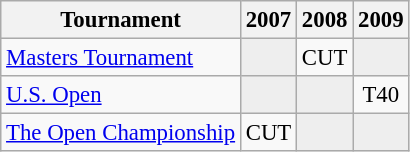<table class="wikitable" style="font-size:95%;text-align:center;">
<tr>
<th>Tournament</th>
<th>2007</th>
<th>2008</th>
<th>2009</th>
</tr>
<tr>
<td align=left><a href='#'>Masters Tournament</a></td>
<td style="background:#eeeeee;"></td>
<td>CUT</td>
<td style="background:#eeeeee;"></td>
</tr>
<tr>
<td align=left><a href='#'>U.S. Open</a></td>
<td style="background:#eeeeee;"></td>
<td style="background:#eeeeee;"></td>
<td>T40</td>
</tr>
<tr>
<td align=left><a href='#'>The Open Championship</a></td>
<td>CUT</td>
<td style="background:#eeeeee;"></td>
<td style="background:#eeeeee;"></td>
</tr>
</table>
